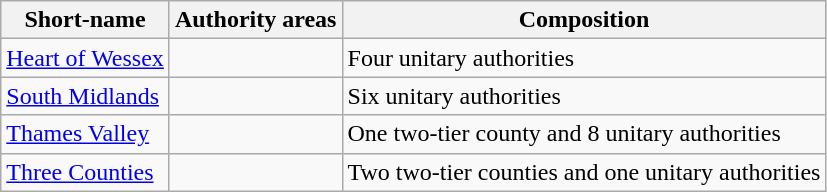<table class="wikitable collapsible">
<tr>
<th>Short-name</th>
<th>Authority areas</th>
<th>Composition</th>
</tr>
<tr>
<td><a href='#'>Heart of Wessex</a></td>
<td></td>
<td>Four unitary authorities</td>
</tr>
<tr>
<td><a href='#'>South Midlands</a></td>
<td></td>
<td>Six unitary authorities</td>
</tr>
<tr>
<td><a href='#'>Thames Valley</a></td>
<td></td>
<td>One two-tier county and 8 unitary authorities</td>
</tr>
<tr>
<td><a href='#'>Three Counties</a></td>
<td></td>
<td>Two two-tier counties and one unitary authorities</td>
</tr>
</table>
